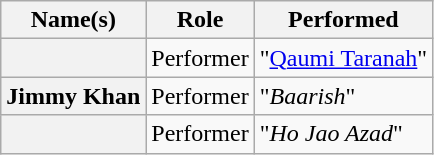<table class="wikitable sortable plainrowheaders">
<tr>
<th scope="col">Name(s)</th>
<th scope="col">Role</th>
<th scope="col">Performed</th>
</tr>
<tr>
<th scope="row"></th>
<td>Performer</td>
<td>"<a href='#'>Qaumi Taranah</a>"</td>
</tr>
<tr>
<th scope="row">Jimmy Khan</th>
<td>Performer</td>
<td>"<em>Baarish</em>"</td>
</tr>
<tr>
<th scope="row"></th>
<td>Performer</td>
<td>"<em>Ho Jao Azad</em>"</td>
</tr>
</table>
